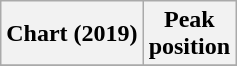<table class="wikitable plainrowheaders" style="text-align:center">
<tr>
<th scope="col">Chart (2019)</th>
<th scope="col">Peak<br> position</th>
</tr>
<tr>
</tr>
</table>
